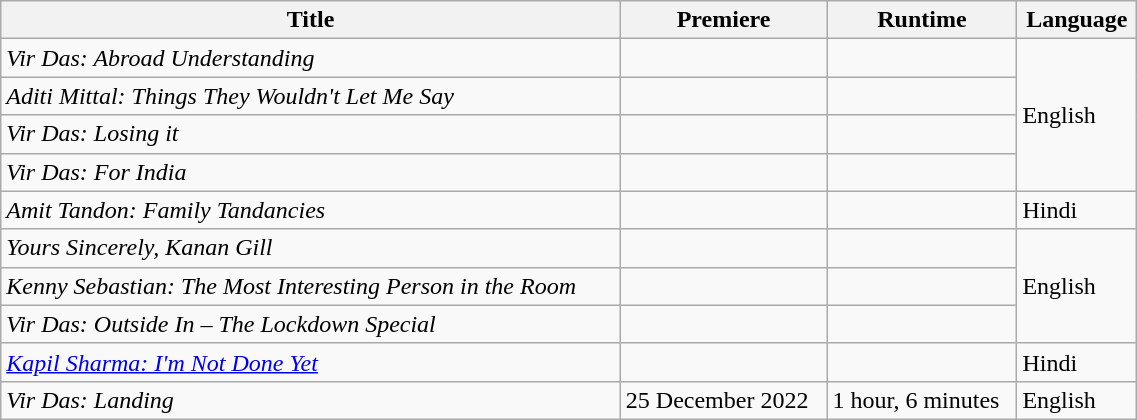<table class="wikitable sortable" style="width:60%">
<tr>
<th>Title</th>
<th>Premiere</th>
<th>Runtime</th>
<th>Language</th>
</tr>
<tr>
<td><em>Vir Das: Abroad Understanding</em></td>
<td></td>
<td></td>
<td rowspan="4">English</td>
</tr>
<tr>
<td><em>Aditi Mittal: Things They Wouldn't Let Me Say</em></td>
<td></td>
<td></td>
</tr>
<tr>
<td><em>Vir Das: Losing it</em></td>
<td></td>
<td></td>
</tr>
<tr>
<td><em>Vir Das: For India</em></td>
<td></td>
<td></td>
</tr>
<tr>
<td><em>Amit Tandon: Family Tandancies</em></td>
<td></td>
<td></td>
<td>Hindi</td>
</tr>
<tr>
<td><em>Yours Sincerely, Kanan Gill</em></td>
<td></td>
<td></td>
<td rowspan="3">English</td>
</tr>
<tr>
<td><em>Kenny Sebastian: The Most Interesting Person in the Room</em></td>
<td></td>
<td></td>
</tr>
<tr>
<td><em>Vir Das: Outside In – The Lockdown Special</em></td>
<td></td>
<td></td>
</tr>
<tr>
<td><em><a href='#'>Kapil Sharma: I'm Not Done Yet</a></em></td>
<td></td>
<td></td>
<td>Hindi</td>
</tr>
<tr>
<td><em>Vir Das: Landing</em></td>
<td>25 December 2022</td>
<td>1 hour, 6 minutes</td>
<td>English</td>
</tr>
</table>
